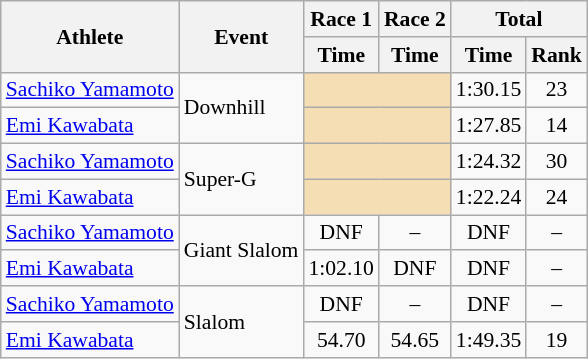<table class="wikitable" style="font-size:90%">
<tr>
<th rowspan="2">Athlete</th>
<th rowspan="2">Event</th>
<th>Race 1</th>
<th>Race 2</th>
<th colspan="2">Total</th>
</tr>
<tr>
<th>Time</th>
<th>Time</th>
<th>Time</th>
<th>Rank</th>
</tr>
<tr>
<td><a href='#'>Sachiko Yamamoto</a></td>
<td rowspan="2">Downhill</td>
<td colspan="2" bgcolor="wheat"></td>
<td align="center">1:30.15</td>
<td align="center">23</td>
</tr>
<tr>
<td><a href='#'>Emi Kawabata</a></td>
<td colspan="2" bgcolor="wheat"></td>
<td align="center">1:27.85</td>
<td align="center">14</td>
</tr>
<tr>
<td><a href='#'>Sachiko Yamamoto</a></td>
<td rowspan="2">Super-G</td>
<td colspan="2" bgcolor="wheat"></td>
<td align="center">1:24.32</td>
<td align="center">30</td>
</tr>
<tr>
<td><a href='#'>Emi Kawabata</a></td>
<td colspan="2" bgcolor="wheat"></td>
<td align="center">1:22.24</td>
<td align="center">24</td>
</tr>
<tr>
<td><a href='#'>Sachiko Yamamoto</a></td>
<td rowspan="2">Giant Slalom</td>
<td align="center">DNF</td>
<td align="center">–</td>
<td align="center">DNF</td>
<td align="center">–</td>
</tr>
<tr>
<td><a href='#'>Emi Kawabata</a></td>
<td align="center">1:02.10</td>
<td align="center">DNF</td>
<td align="center">DNF</td>
<td align="center">–</td>
</tr>
<tr>
<td><a href='#'>Sachiko Yamamoto</a></td>
<td rowspan="2">Slalom</td>
<td align="center">DNF</td>
<td align="center">–</td>
<td align="center">DNF</td>
<td align="center">–</td>
</tr>
<tr>
<td><a href='#'>Emi Kawabata</a></td>
<td align="center">54.70</td>
<td align="center">54.65</td>
<td align="center">1:49.35</td>
<td align="center">19</td>
</tr>
</table>
